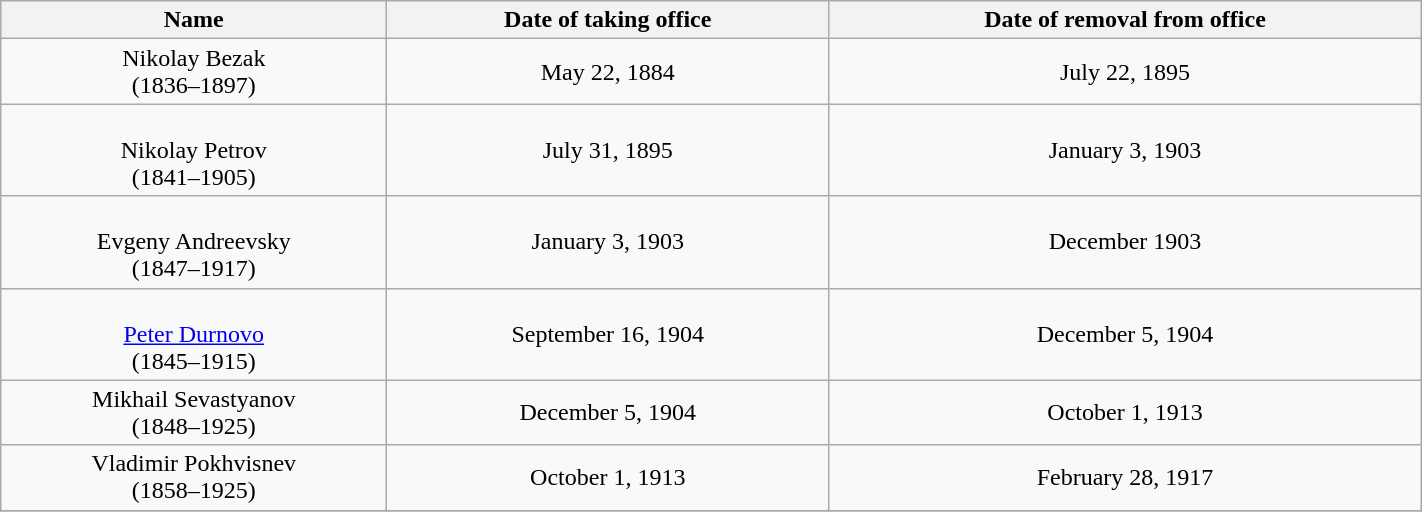<table class="wikitable" style="text-align:center" width=75%>
<tr>
<th width=250px>Name</th>
<th>Date of taking office</th>
<th>Date of removal from office</th>
</tr>
<tr>
<td>Nikolay Bezak<br>(1836–1897)<br></td>
<td>May 22, 1884</td>
<td>July 22, 1895</td>
</tr>
<tr>
<td><br>Nikolay Petrov<br>(1841–1905)<br></td>
<td>July 31, 1895</td>
<td>January 3, 1903</td>
</tr>
<tr>
<td><br>Evgeny Andreevsky<br>(1847–1917)<br></td>
<td>January 3, 1903</td>
<td>December 1903</td>
</tr>
<tr>
<td><br><a href='#'>Peter Durnovo</a><br>(1845–1915)<br></td>
<td>September 16, 1904</td>
<td>December 5, 1904</td>
</tr>
<tr>
<td>Mikhail Sevastyanov<br>(1848–1925)<br></td>
<td>December 5, 1904</td>
<td>October 1, 1913</td>
</tr>
<tr>
<td>Vladimir Pokhvisnev<br>(1858–1925)<br></td>
<td>October 1, 1913</td>
<td>February 28, 1917</td>
</tr>
<tr>
</tr>
</table>
